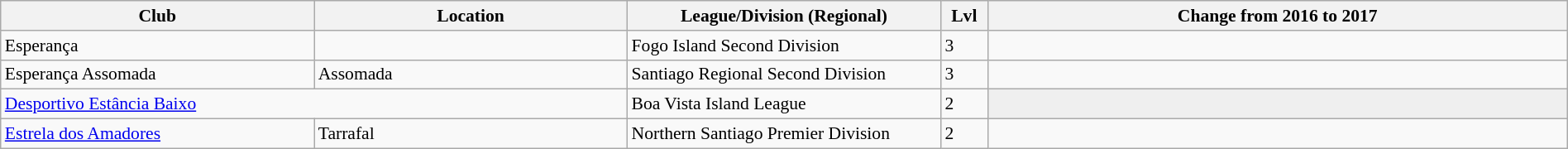<table class="wikitable sortable" width=100% style="font-size:90%">
<tr>
<th width=20%>Club</th>
<th width=20%>Location</th>
<th width=20%>League/Division (Regional)</th>
<th width=3%>Lvl</th>
<th width=37%>Change from 2016 to 2017</th>
</tr>
<tr>
<td>Esperança</td>
<td></td>
<td>Fogo Island Second Division</td>
<td>3</td>
<td></td>
</tr>
<tr>
<td>Esperança Assomada</td>
<td>Assomada</td>
<td>Santiago Regional Second Division</td>
<td>3</td>
<td></td>
</tr>
<tr>
<td colspan="2"><a href='#'>Desportivo Estância Baixo</a></td>
<td>Boa Vista Island League</td>
<td>2</td>
<td bgcolor=#EFEFEF></td>
</tr>
<tr>
<td><a href='#'>Estrela dos Amadores</a></td>
<td>Tarrafal</td>
<td>Northern Santiago Premier Division</td>
<td>2</td>
<td></td>
</tr>
</table>
